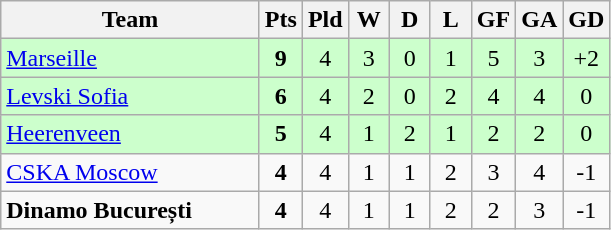<table class="wikitable" style="text-align: center;">
<tr>
<th width=165>Team</th>
<th width=20>Pts</th>
<th width=20>Pld</th>
<th width=20>W</th>
<th width=20>D</th>
<th width=20>L</th>
<th width=20>GF</th>
<th width=20>GA</th>
<th width=20>GD</th>
</tr>
<tr align=center bgcolor=ccffcc>
<td align=left> <a href='#'>Marseille</a></td>
<td><strong>9</strong></td>
<td>4</td>
<td>3</td>
<td>0</td>
<td>1</td>
<td>5</td>
<td>3</td>
<td>+2</td>
</tr>
<tr align=center bgcolor=ccffcc>
<td align=left> <a href='#'>Levski Sofia</a></td>
<td><strong>6</strong></td>
<td>4</td>
<td>2</td>
<td>0</td>
<td>2</td>
<td>4</td>
<td>4</td>
<td>0</td>
</tr>
<tr align=center bgcolor=ccffcc>
<td align=left> <a href='#'>Heerenveen</a></td>
<td><strong>5</strong></td>
<td>4</td>
<td>1</td>
<td>2</td>
<td>1</td>
<td>2</td>
<td>2</td>
<td>0</td>
</tr>
<tr align=center>
<td align=left> <a href='#'>CSKA Moscow</a></td>
<td><strong>4</strong></td>
<td>4</td>
<td>1</td>
<td>1</td>
<td>2</td>
<td>3</td>
<td>4</td>
<td>-1</td>
</tr>
<tr align=center>
<td align=left> <strong>Dinamo București</strong></td>
<td><strong>4</strong></td>
<td>4</td>
<td>1</td>
<td>1</td>
<td>2</td>
<td>2</td>
<td>3</td>
<td>-1</td>
</tr>
</table>
